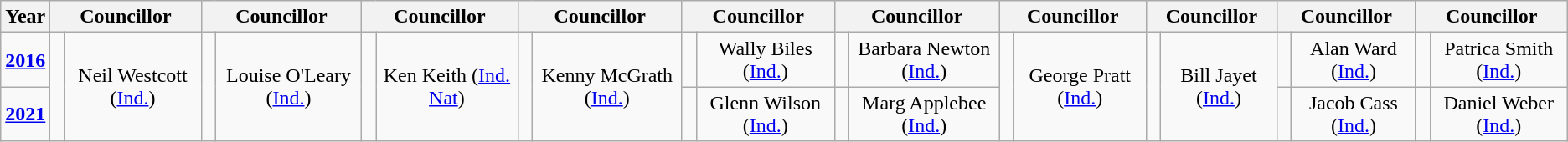<table class="wikitable">
<tr>
<th>Year</th>
<th colspan="2">Councillor</th>
<th colspan="2">Councillor</th>
<th colspan="2">Councillor</th>
<th colspan="2">Councillor</th>
<th colspan="2">Councillor</th>
<th colspan="2">Councillor</th>
<th colspan="2">Councillor</th>
<th colspan="2">Councillor</th>
<th colspan="2">Councillor</th>
<th colspan="2">Councillor</th>
</tr>
<tr>
<td align="center"><strong><a href='#'>2016</a></strong></td>
<td rowspan="2" width="1px" > </td>
<td rowspan="2"; align="center">Neil Westcott (<a href='#'>Ind.</a>)</td>
<td rowspan="2" width="1px" > </td>
<td rowspan="2"; align="center">Louise O'Leary (<a href='#'>Ind.</a>)</td>
<td rowspan="2" width="1px" > </td>
<td rowspan="2"; align="center">Ken Keith (<a href='#'>Ind. Nat</a>)</td>
<td rowspan="2" width="1px" > </td>
<td rowspan="2"; align="center">Kenny McGrath (<a href='#'>Ind.</a>)</td>
<td rowspan="1" width="1px" > </td>
<td rowspan="1"; align="center">Wally Biles (<a href='#'>Ind.</a>)</td>
<td rowspan="1" width="1px" > </td>
<td rowspan="1"; align="center">Barbara Newton (<a href='#'>Ind.</a>)</td>
<td rowspan="2" width="1px" > </td>
<td rowspan="2"; align="center">George Pratt (<a href='#'>Ind.</a>)</td>
<td rowspan="2" width="1px" > </td>
<td rowspan="2"; align="center">Bill Jayet (<a href='#'>Ind.</a>)</td>
<td rowspan="1" width="1px" > </td>
<td rowspan="1"; align="center">Alan Ward (<a href='#'>Ind.</a>)</td>
<td rowspan="1" width="1px" > </td>
<td rowspan="1"; align="center">Patrica Smith (<a href='#'>Ind.</a>)</td>
</tr>
<tr>
<td align="center"><strong><a href='#'>2021</a></strong></td>
<td rowspan="1" width="1px" > </td>
<td rowspan="1"; align="center">Glenn Wilson (<a href='#'>Ind.</a>)</td>
<td rowspan="1" width="1px" > </td>
<td rowspan="1"; align="center">Marg Applebee (<a href='#'>Ind.</a>)</td>
<td rowspan="1" width="1px" > </td>
<td rowspan="1"; align="center">Jacob Cass (<a href='#'>Ind.</a>)</td>
<td rowspan="1" width="1px" > </td>
<td rowspan="1"; align="center">Daniel Weber (<a href='#'>Ind.</a>)</td>
</tr>
</table>
